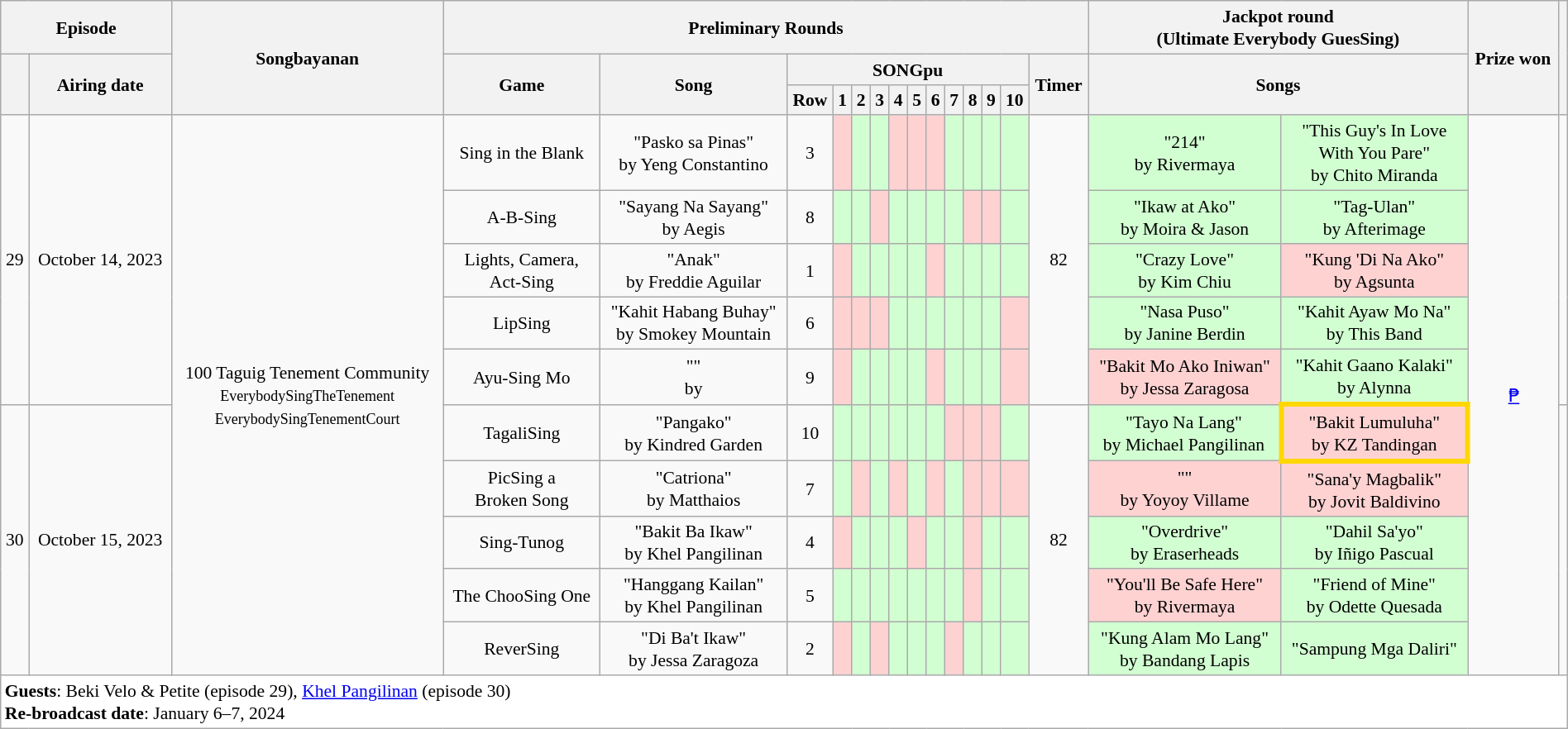<table class="wikitable" style="text-align:center; font-size:90%; line-height:18px;" width="100%">
<tr>
<th colspan="2">Episode</th>
<th rowspan="3">Songbayanan</th>
<th colspan="14">Preliminary Rounds</th>
<th colspan="2">Jackpot round<br><strong>(Ultimate Everybody GuesSing)</strong></th>
<th rowspan="3">Prize won</th>
<th rowspan="3"></th>
</tr>
<tr>
<th rowspan="2"></th>
<th rowspan="2">Airing date</th>
<th rowspan="2">Game</th>
<th rowspan="2">Song</th>
<th colspan="11">SONGpu</th>
<th rowspan="2">Timer</th>
<th colspan="2" rowspan="2">Songs</th>
</tr>
<tr>
<th>Row</th>
<th>1</th>
<th>2</th>
<th>3</th>
<th>4</th>
<th>5</th>
<th>6</th>
<th>7</th>
<th>8</th>
<th>9</th>
<th>10</th>
</tr>
<tr>
<td rowspan="5">29</td>
<td rowspan="5">October 14, 2023</td>
<td rowspan="10">100 Taguig Tenement Community<br><small>EverybodySingTheTenement<br>EverybodySingTenementCourt</small></td>
<td>Sing in the Blank</td>
<td>"Pasko sa Pinas"<br>by Yeng Constantino</td>
<td>3</td>
<td style="background:#FFD2D2"></td>
<td style="background:#D2FFD2"></td>
<td style="background:#D2FFD2"></td>
<td style="background:#FFD2D2"></td>
<td style="background:#FFD2D2"></td>
<td style="background:#FFD2D2"></td>
<td style="background:#D2FFD2"></td>
<td style="background:#D2FFD2"></td>
<td style="background:#D2FFD2"></td>
<td style="background:#D2FFD2"></td>
<td rowspan="5">82<br></td>
<td style="background:#D2FFD2">"214"<br>by Rivermaya</td>
<td style="background:#D2FFD2">"This Guy's In Love<br>With You Pare"<br>by Chito Miranda</td>
<td rowspan="10"><a href='#'>₱</a></td>
<td rowspan="5"><br></td>
</tr>
<tr>
<td>A-B-Sing</td>
<td>"Sayang Na Sayang"<br>by Aegis</td>
<td>8</td>
<td style="background:#D2FFD2"></td>
<td style="background:#D2FFD2"></td>
<td style="background:#FFD2D2"></td>
<td style="background:#D2FFD2"></td>
<td style="background:#D2FFD2"></td>
<td style="background:#D2FFD2"></td>
<td style="background:#D2FFD2"></td>
<td style="background:#FFD2D2"></td>
<td style="background:#FFD2D2"></td>
<td style="background:#D2FFD2"></td>
<td style="background:#D2FFD2">"Ikaw at Ako"<br>by Moira & Jason</td>
<td style="background:#D2FFD2">"Tag-Ulan"<br>by Afterimage</td>
</tr>
<tr>
<td>Lights, Camera,<br>Act-Sing</td>
<td>"Anak"<br>by Freddie Aguilar</td>
<td>1</td>
<td style="background:#FFD2D2"></td>
<td style="background:#D2FFD2"></td>
<td style="background:#D2FFD2"></td>
<td style="background:#D2FFD2"></td>
<td style="background:#D2FFD2"></td>
<td style="background:#FFD2D2"></td>
<td style="background:#D2FFD2"></td>
<td style="background:#D2FFD2"></td>
<td style="background:#D2FFD2"></td>
<td style="background:#D2FFD2"></td>
<td style="background:#D2FFD2">"Crazy Love"<br>by Kim Chiu</td>
<td style="background:#FFD2D2">"Kung 'Di Na Ako"<br>by Agsunta</td>
</tr>
<tr>
<td>LipSing</td>
<td>"Kahit Habang Buhay"<br>by Smokey Mountain</td>
<td>6</td>
<td style="background:#FFD2D2"></td>
<td style="background:#FFD2D2"></td>
<td style="background:#FFD2D2"></td>
<td style="background:#D2FFD2"></td>
<td style="background:#D2FFD2"></td>
<td style="background:#D2FFD2"></td>
<td style="background:#D2FFD2"></td>
<td style="background:#D2FFD2"></td>
<td style="background:#D2FFD2"></td>
<td style="background:#FFD2D2"></td>
<td style="background:#D2FFD2">"Nasa Puso"<br>by Janine Berdin</td>
<td style="background:#D2FFD2">"Kahit Ayaw Mo Na"<br>by This Band</td>
</tr>
<tr>
<td>Ayu-Sing Mo</td>
<td>""<br>by </td>
<td>9</td>
<td style="background:#FFD2D2"></td>
<td style="background:#D2FFD2"></td>
<td style="background:#D2FFD2"></td>
<td style="background:#D2FFD2"></td>
<td style="background:#D2FFD2"></td>
<td style="background:#FFD2D2"></td>
<td style="background:#D2FFD2"></td>
<td style="background:#D2FFD2"></td>
<td style="background:#D2FFD2"></td>
<td style="background:#FFD2D2"></td>
<td style="background:#FFD2D2">"Bakit Mo Ako Iniwan"<br>by Jessa Zaragosa</td>
<td style="background:#D2FFD2">"Kahit Gaano Kalaki"<br>by Alynna</td>
</tr>
<tr>
<td rowspan="5">30</td>
<td rowspan="5">October 15, 2023</td>
<td>TagaliSing</td>
<td>"Pangako"<br>by Kindred Garden</td>
<td>10</td>
<td style="background:#D2FFD2"></td>
<td style="background:#D2FFD2"></td>
<td style="background:#D2FFD2"></td>
<td style="background:#D2FFD2"></td>
<td style="background:#D2FFD2"></td>
<td style="background:#D2FFD2"></td>
<td style="background:#FFD2D2"></td>
<td style="background:#FFD2D2"></td>
<td style="background:#FFD2D2"></td>
<td style="background:#D2FFD2"></td>
<td rowspan="5">82<br></td>
<td style="background:#D2FFD2">"Tayo Na Lang"<br>by Michael Pangilinan</td>
<td style="background: #FFD2D2; border:solid 4px #FFD700;">"Bakit Lumuluha"<br>by KZ Tandingan</td>
<td rowspan="5"><br></td>
</tr>
<tr>
<td>PicSing a<br>Broken Song</td>
<td>"Catriona"<br>by Matthaios</td>
<td>7</td>
<td style="background:#D2FFD2"></td>
<td style="background:#FFD2D2"></td>
<td style="background:#D2FFD2"></td>
<td style="background:#FFD2D2"></td>
<td style="background:#D2FFD2"></td>
<td style="background:#FFD2D2"></td>
<td style="background:#D2FFD2"></td>
<td style="background:#FFD2D2"></td>
<td style="background:#FFD2D2"></td>
<td style="background:#FFD2D2"></td>
<td style="background:#FFD2D2">""<br>by Yoyoy Villame</td>
<td style="background:#FFD2D2">"Sana'y Magbalik"<br>by Jovit Baldivino</td>
</tr>
<tr>
<td>Sing-Tunog</td>
<td>"Bakit Ba Ikaw"<br>by Khel Pangilinan</td>
<td>4</td>
<td style="background:#FFD2D2"></td>
<td style="background:#D2FFD2"></td>
<td style="background:#D2FFD2"></td>
<td style="background:#D2FFD2"></td>
<td style="background:#FFD2D2"></td>
<td style="background:#D2FFD2"></td>
<td style="background:#D2FFD2"></td>
<td style="background:#FFD2D2"></td>
<td style="background:#D2FFD2"></td>
<td style="background:#D2FFD2"></td>
<td style="background:#D2FFD2">"Overdrive"<br>by Eraserheads</td>
<td style="background:#D2FFD2">"Dahil Sa'yo"<br>by Iñigo Pascual</td>
</tr>
<tr>
<td>The ChooSing One</td>
<td>"Hanggang Kailan"<br>by Khel Pangilinan</td>
<td>5</td>
<td style="background:#D2FFD2"></td>
<td style="background:#D2FFD2"></td>
<td style="background:#D2FFD2"></td>
<td style="background:#D2FFD2"></td>
<td style="background:#D2FFD2"></td>
<td style="background:#D2FFD2"></td>
<td style="background:#D2FFD2"></td>
<td style="background:#FFD2D2"></td>
<td style="background:#D2FFD2"></td>
<td style="background:#D2FFD2"></td>
<td style="background:#FFD2D2">"You'll Be Safe Here"<br>by Rivermaya</td>
<td style="background:#D2FFD2">"Friend of Mine"<br>by Odette Quesada</td>
</tr>
<tr>
<td>ReverSing</td>
<td>"Di Ba't Ikaw"<br>by Jessa Zaragoza</td>
<td>2</td>
<td style="background:#FFD2D2"></td>
<td style="background:#D2FFD2"></td>
<td style="background:#FFD2D2"></td>
<td style="background:#D2FFD2"></td>
<td style="background:#D2FFD2"></td>
<td style="background:#D2FFD2"></td>
<td style="background:#FFD2D2"></td>
<td style="background:#D2FFD2"></td>
<td style="background:#D2FFD2"></td>
<td style="background:#D2FFD2"></td>
<td style="background:#D2FFD2">"Kung Alam Mo Lang"<br>by Bandang Lapis</td>
<td style="background:#D2FFD2">"Sampung Mga Daliri"</td>
</tr>
<tr>
<td colspan="21" style="background:white;" align="left"><strong>Guests</strong>: Beki Velo & Petite (episode 29), <a href='#'>Khel Pangilinan</a> (episode 30)<br><strong>Re-broadcast date</strong>: January 6–7, 2024</td>
</tr>
</table>
